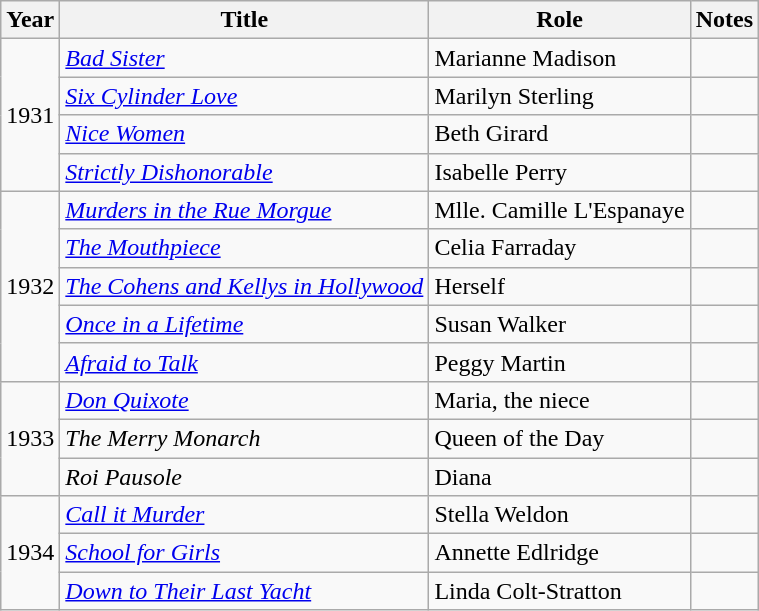<table class=wikitable>
<tr>
<th>Year</th>
<th>Title</th>
<th>Role</th>
<th>Notes</th>
</tr>
<tr>
<td rowspan=4>1931</td>
<td><em><a href='#'>Bad Sister</a></em></td>
<td>Marianne Madison</td>
<td></td>
</tr>
<tr>
<td><em><a href='#'>Six Cylinder Love</a></em></td>
<td>Marilyn Sterling</td>
<td></td>
</tr>
<tr>
<td><em><a href='#'>Nice Women</a></em></td>
<td>Beth Girard</td>
<td></td>
</tr>
<tr>
<td><em><a href='#'>Strictly Dishonorable</a></em></td>
<td>Isabelle Perry</td>
<td></td>
</tr>
<tr>
<td rowspan=5>1932</td>
<td><em><a href='#'>Murders in the Rue Morgue</a></em></td>
<td>Mlle. Camille L'Espanaye</td>
<td></td>
</tr>
<tr>
<td><em><a href='#'>The Mouthpiece</a></em></td>
<td>Celia Farraday</td>
<td></td>
</tr>
<tr>
<td><em><a href='#'>The Cohens and Kellys in Hollywood</a></em></td>
<td>Herself</td>
<td></td>
</tr>
<tr>
<td><em><a href='#'>Once in a Lifetime</a></em></td>
<td>Susan Walker</td>
<td></td>
</tr>
<tr>
<td><em><a href='#'>Afraid to Talk</a></em></td>
<td>Peggy Martin</td>
<td></td>
</tr>
<tr>
<td rowspan=3>1933</td>
<td><em><a href='#'>Don Quixote</a></em></td>
<td>Maria, the niece</td>
<td></td>
</tr>
<tr>
<td><em>The Merry Monarch</em></td>
<td>Queen of the Day</td>
<td></td>
</tr>
<tr>
<td><em>Roi Pausole</em></td>
<td>Diana</td>
<td></td>
</tr>
<tr>
<td rowspan=3>1934</td>
<td><em><a href='#'>Call it Murder</a></em></td>
<td>Stella Weldon</td>
<td></td>
</tr>
<tr>
<td><em><a href='#'>School for Girls</a></em></td>
<td>Annette Edlridge</td>
<td></td>
</tr>
<tr>
<td><em><a href='#'>Down to Their Last Yacht</a></em></td>
<td>Linda Colt-Stratton</td>
<td></td>
</tr>
</table>
